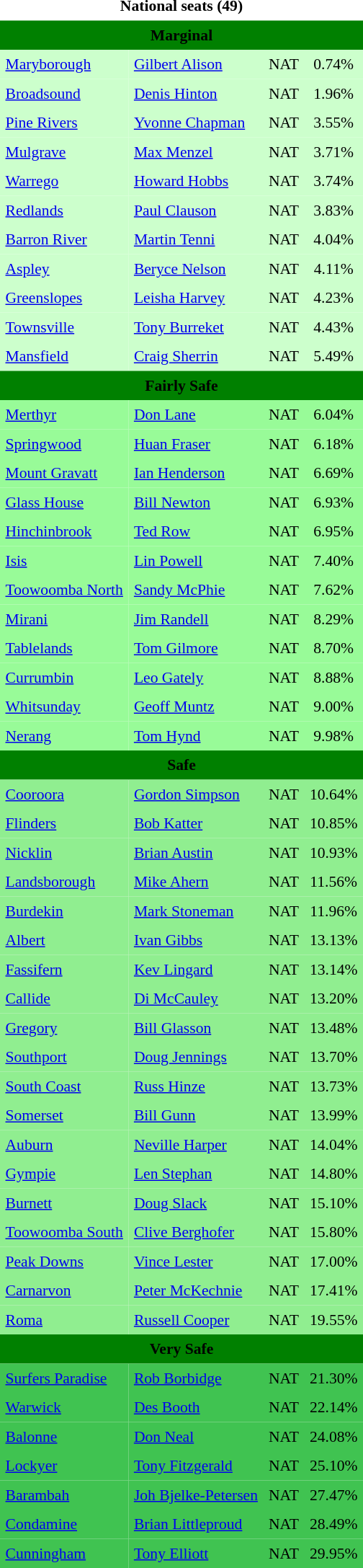<table class="toccolours" cellpadding="5" cellspacing="0" style="float:left; margin-right:.5em; margin-top:.4em; font-size:90%;">
<tr>
<td COLSPAN=4 align="center"><strong>National seats (49)</strong></td>
</tr>
<tr>
<td COLSPAN=4 align="center" bgcolor="Green"><span><strong>Marginal</strong></span></td>
</tr>
<tr>
<td align="left" bgcolor="CCFFCC"><a href='#'>Maryborough</a></td>
<td align="left" bgcolor="CCFFCC"><a href='#'>Gilbert Alison</a></td>
<td align="left" bgcolor="CCFFCC">NAT</td>
<td align="center" bgcolor="CCFFCC">0.74%</td>
</tr>
<tr>
<td align="left" bgcolor="CCFFCC"><a href='#'>Broadsound</a></td>
<td align="left" bgcolor="CCFFCC"><a href='#'>Denis Hinton</a></td>
<td align="left" bgcolor="CCFFCC">NAT</td>
<td align="center" bgcolor="CCFFCC">1.96%</td>
</tr>
<tr>
<td align="left" bgcolor="CCFFCC"><a href='#'>Pine Rivers</a></td>
<td align="left" bgcolor="CCFFCC"><a href='#'>Yvonne Chapman</a></td>
<td align="left" bgcolor="CCFFCC">NAT</td>
<td align="center" bgcolor="CCFFCC">3.55%</td>
</tr>
<tr>
<td align="left" bgcolor="CCFFCC"><a href='#'>Mulgrave</a></td>
<td align="left" bgcolor="CCFFCC"><a href='#'>Max Menzel</a></td>
<td align="left" bgcolor="CCFFCC">NAT</td>
<td align="center" bgcolor="CCFFCC">3.71%</td>
</tr>
<tr>
<td align="left" bgcolor="CCFFCC"><a href='#'>Warrego</a></td>
<td align="left" bgcolor="CCFFCC"><a href='#'>Howard Hobbs</a></td>
<td align="left" bgcolor="CCFFCC">NAT</td>
<td align="center" bgcolor="CCFFCC">3.74%</td>
</tr>
<tr>
<td align="left" bgcolor="CCFFCC"><a href='#'>Redlands</a></td>
<td align="left" bgcolor="CCFFCC"><a href='#'>Paul Clauson</a></td>
<td align="left" bgcolor="CCFFCC">NAT</td>
<td align="center" bgcolor="CCFFCC">3.83%</td>
</tr>
<tr>
<td align="left" bgcolor="CCFFCC"><a href='#'>Barron River</a></td>
<td align="left" bgcolor="CCFFCC"><a href='#'>Martin Tenni</a></td>
<td align="left" bgcolor="CCFFCC">NAT</td>
<td align="center" bgcolor="CCFFCC">4.04%</td>
</tr>
<tr>
<td align="left" bgcolor="CCFFCC"><a href='#'>Aspley</a></td>
<td align="left" bgcolor="CCFFCC"><a href='#'>Beryce Nelson</a></td>
<td align="left" bgcolor="CCFFCC">NAT</td>
<td align="center" bgcolor="CCFFCC">4.11%</td>
</tr>
<tr>
<td align="left" bgcolor="CCFFCC"><a href='#'>Greenslopes</a></td>
<td align="left" bgcolor="CCFFCC"><a href='#'>Leisha Harvey</a></td>
<td align="left" bgcolor="CCFFCC">NAT</td>
<td align="center" bgcolor="CCFFCC">4.23%</td>
</tr>
<tr>
<td align="left" bgcolor="CCFFCC"><a href='#'>Townsville</a></td>
<td align="left" bgcolor="CCFFCC"><a href='#'>Tony Burreket</a></td>
<td align="left" bgcolor="CCFFCC">NAT</td>
<td align="center" bgcolor="CCFFCC">4.43%</td>
</tr>
<tr>
<td align="left" bgcolor="CCFFCC"><a href='#'>Mansfield</a></td>
<td align="left" bgcolor="CCFFCC"><a href='#'>Craig Sherrin</a></td>
<td align="left" bgcolor="CCFFCC">NAT</td>
<td align="center" bgcolor="CCFFCC">5.49%</td>
</tr>
<tr>
<td COLSPAN=4 align="center" bgcolor="green"><span><strong>Fairly Safe</strong></span></td>
</tr>
<tr>
<td align="left" bgcolor="98FB98"><a href='#'>Merthyr</a></td>
<td align="left" bgcolor="98FB98"><a href='#'>Don Lane</a></td>
<td align="left" bgcolor="98FB98">NAT</td>
<td align="center" bgcolor="98FB98">6.04%</td>
</tr>
<tr>
<td align="left" bgcolor="98FB98"><a href='#'>Springwood</a></td>
<td align="left" bgcolor="98FB98"><a href='#'>Huan Fraser</a></td>
<td align="left" bgcolor="98FB98">NAT</td>
<td align="center" bgcolor="98FB98">6.18%</td>
</tr>
<tr>
<td align="left" bgcolor="98FB98"><a href='#'>Mount Gravatt</a></td>
<td align="left" bgcolor="98FB98"><a href='#'>Ian Henderson</a></td>
<td align="left" bgcolor="98FB98">NAT</td>
<td align="center" bgcolor="98FB98">6.69%</td>
</tr>
<tr>
<td align="left" bgcolor="98FB98"><a href='#'>Glass House</a></td>
<td align="left" bgcolor="98FB98"><a href='#'>Bill Newton</a></td>
<td align="left" bgcolor="98FB98">NAT</td>
<td align="center" bgcolor="98FB98">6.93%</td>
</tr>
<tr>
<td align="left" bgcolor="98FB98"><a href='#'>Hinchinbrook</a></td>
<td align="left" bgcolor="98FB98"><a href='#'>Ted Row</a></td>
<td align="left" bgcolor="98FB98">NAT</td>
<td align="center" bgcolor="98FB98">6.95%</td>
</tr>
<tr>
<td align="left" bgcolor="98FB98"><a href='#'>Isis</a></td>
<td align="left" bgcolor="98FB98"><a href='#'>Lin Powell</a></td>
<td align="left" bgcolor="98FB98">NAT</td>
<td align="center" bgcolor="98FB98">7.40%</td>
</tr>
<tr>
<td align="left" bgcolor="98FB98"><a href='#'>Toowoomba North</a></td>
<td align="left" bgcolor="98FB98"><a href='#'>Sandy McPhie</a></td>
<td align="left" bgcolor="98FB98">NAT</td>
<td align="center" bgcolor="98FB98">7.62%</td>
</tr>
<tr>
<td align="left" bgcolor="98FB98"><a href='#'>Mirani</a></td>
<td align="left" bgcolor="98FB98"><a href='#'>Jim Randell</a></td>
<td align="left" bgcolor="98FB98">NAT</td>
<td align="center" bgcolor="98FB98">8.29%</td>
</tr>
<tr>
<td align="left" bgcolor="98FB98"><a href='#'>Tablelands</a></td>
<td align="left" bgcolor="98FB98"><a href='#'>Tom Gilmore</a></td>
<td align="left" bgcolor="98FB98">NAT</td>
<td align="center" bgcolor="98FB98">8.70%</td>
</tr>
<tr>
<td align="left" bgcolor="98FB98"><a href='#'>Currumbin</a></td>
<td align="left" bgcolor="98FB98"><a href='#'>Leo Gately</a></td>
<td align="left" bgcolor="98FB98">NAT</td>
<td align="center" bgcolor="98FB98">8.88%</td>
</tr>
<tr>
<td align="left" bgcolor="98FB98"><a href='#'>Whitsunday</a></td>
<td align="left" bgcolor="98FB98"><a href='#'>Geoff Muntz</a></td>
<td align="left" bgcolor="98FB98">NAT</td>
<td align="center" bgcolor="98FB98">9.00%</td>
</tr>
<tr>
<td align="left" bgcolor="98FB98"><a href='#'>Nerang</a></td>
<td align="left" bgcolor="98FB98"><a href='#'>Tom Hynd</a></td>
<td align="left" bgcolor="98FB98">NAT</td>
<td align="center" bgcolor="98FB98">9.98%</td>
</tr>
<tr>
<td COLSPAN=4 align="center" bgcolor="green"><span><strong>Safe</strong></span></td>
</tr>
<tr>
<td align="left" bgcolor="90EE90"><a href='#'>Cooroora</a></td>
<td align="left" bgcolor="90EE90"><a href='#'>Gordon Simpson</a></td>
<td align="left" bgcolor="90EE90">NAT</td>
<td align="center" bgcolor="90EE90">10.64%</td>
</tr>
<tr>
<td align="left" bgcolor="90EE90"><a href='#'>Flinders</a></td>
<td align="left" bgcolor="90EE90"><a href='#'>Bob Katter</a></td>
<td align="left" bgcolor="90EE90">NAT</td>
<td align="center" bgcolor="90EE90">10.85%</td>
</tr>
<tr>
<td align="left" bgcolor="90EE90"><a href='#'>Nicklin</a></td>
<td align="left" bgcolor="90EE90"><a href='#'>Brian Austin</a></td>
<td align="left" bgcolor="90EE90">NAT</td>
<td align="center" bgcolor="90EE90">10.93%</td>
</tr>
<tr>
<td align="left" bgcolor="90EE90"><a href='#'>Landsborough</a></td>
<td align="left" bgcolor="90EE90"><a href='#'>Mike Ahern</a></td>
<td align="left" bgcolor="90EE90">NAT</td>
<td align="center" bgcolor="90EE90">11.56%</td>
</tr>
<tr>
<td align="left" bgcolor="90EE90"><a href='#'>Burdekin</a></td>
<td align="left" bgcolor="90EE90"><a href='#'>Mark Stoneman</a></td>
<td align="left" bgcolor="90EE90">NAT</td>
<td align="center" bgcolor="90EE90">11.96%</td>
</tr>
<tr>
<td align="left" bgcolor="90EE90"><a href='#'>Albert</a></td>
<td align="left" bgcolor="90EE90"><a href='#'>Ivan Gibbs</a></td>
<td align="left" bgcolor="90EE90">NAT</td>
<td align="center" bgcolor="90EE90">13.13%</td>
</tr>
<tr>
<td align="left" bgcolor="90EE90"><a href='#'>Fassifern</a></td>
<td align="left" bgcolor="90EE90"><a href='#'>Kev Lingard</a></td>
<td align="left" bgcolor="90EE90">NAT</td>
<td align="center" bgcolor="90EE90">13.14%</td>
</tr>
<tr>
<td align="left" bgcolor="90EE90"><a href='#'>Callide</a></td>
<td align="left" bgcolor="90EE90"><a href='#'>Di McCauley</a></td>
<td align="left" bgcolor="90EE90">NAT</td>
<td align="center" bgcolor="90EE90">13.20%</td>
</tr>
<tr>
<td align="left" bgcolor="90EE90"><a href='#'>Gregory</a></td>
<td align="left" bgcolor="90EE90"><a href='#'>Bill Glasson</a></td>
<td align="left" bgcolor="90EE90">NAT</td>
<td align="center" bgcolor="90EE90">13.48%</td>
</tr>
<tr>
<td align="left" bgcolor="90EE90"><a href='#'>Southport</a></td>
<td align="left" bgcolor="90EE90"><a href='#'>Doug Jennings</a></td>
<td align="left" bgcolor="90EE90">NAT</td>
<td align="center" bgcolor="90EE90">13.70%</td>
</tr>
<tr>
<td align="left" bgcolor="90EE90"><a href='#'>South Coast</a></td>
<td align="left" bgcolor="90EE90"><a href='#'>Russ Hinze</a></td>
<td align="left" bgcolor="90EE90">NAT</td>
<td align="center" bgcolor="90EE90">13.73%</td>
</tr>
<tr>
<td align="left" bgcolor="90EE90"><a href='#'>Somerset</a></td>
<td align="left" bgcolor="90EE90"><a href='#'>Bill Gunn</a></td>
<td align="left" bgcolor="90EE90">NAT</td>
<td align="center" bgcolor="90EE90">13.99%</td>
</tr>
<tr>
<td align="left" bgcolor="90EE90"><a href='#'>Auburn</a></td>
<td align="left" bgcolor="90EE90"><a href='#'>Neville Harper</a></td>
<td align="left" bgcolor="90EE90">NAT</td>
<td align="center" bgcolor="90EE90">14.04%</td>
</tr>
<tr>
<td align="left" bgcolor="90EE90"><a href='#'>Gympie</a></td>
<td align="left" bgcolor="90EE90"><a href='#'>Len Stephan</a></td>
<td align="left" bgcolor="90EE90">NAT</td>
<td align="center" bgcolor="90EE90">14.80%</td>
</tr>
<tr>
<td align="left" bgcolor="90EE90"><a href='#'>Burnett</a></td>
<td align="left" bgcolor="90EE90"><a href='#'>Doug Slack</a></td>
<td align="left" bgcolor="90EE90">NAT</td>
<td align="center" bgcolor="90EE90">15.10%</td>
</tr>
<tr>
<td align="left" bgcolor="90EE90"><a href='#'>Toowoomba South</a></td>
<td align="left" bgcolor="90EE90"><a href='#'>Clive Berghofer</a></td>
<td align="left" bgcolor="90EE90">NAT</td>
<td align="center" bgcolor="90EE90">15.80%</td>
</tr>
<tr>
<td align="left" bgcolor="90EE90"><a href='#'>Peak Downs</a></td>
<td align="left" bgcolor="90EE90"><a href='#'>Vince Lester</a></td>
<td align="left" bgcolor="90EE90">NAT</td>
<td align="center" bgcolor="90EE90">17.00%</td>
</tr>
<tr>
<td align="left" bgcolor="90EE90"><a href='#'>Carnarvon</a></td>
<td align="left" bgcolor="90EE90"><a href='#'>Peter McKechnie</a></td>
<td align="left" bgcolor="90EE90">NAT</td>
<td align="center" bgcolor="90EE90">17.41%</td>
</tr>
<tr>
<td align="left" bgcolor="90EE90"><a href='#'>Roma</a></td>
<td align="left" bgcolor="90EE90"><a href='#'>Russell Cooper</a></td>
<td align="left" bgcolor="90EE90">NAT</td>
<td align="center" bgcolor="90EE90">19.55%</td>
</tr>
<tr>
<td COLSPAN=4 align="center" bgcolor="Green"><span><strong>Very Safe</strong></span></td>
</tr>
<tr>
<td align="left" bgcolor="40C351"><a href='#'>Surfers Paradise</a></td>
<td align="left" bgcolor="40C351"><a href='#'>Rob Borbidge</a></td>
<td align="left" bgcolor="40C351">NAT</td>
<td align="center" bgcolor="40C351">21.30%</td>
</tr>
<tr>
<td align="left" bgcolor="40C351"><a href='#'>Warwick</a></td>
<td align="left" bgcolor="40C351"><a href='#'>Des Booth</a></td>
<td align="left" bgcolor="40C351">NAT</td>
<td align="center" bgcolor="40C351">22.14%</td>
</tr>
<tr>
<td align="left" bgcolor="40C351"><a href='#'>Balonne</a></td>
<td align="left" bgcolor="40C351"><a href='#'>Don Neal</a></td>
<td align="left" bgcolor="40C351">NAT</td>
<td align="center" bgcolor="40C351">24.08%</td>
</tr>
<tr>
<td align="left" bgcolor="40C351"><a href='#'>Lockyer</a></td>
<td align="left" bgcolor="40C351"><a href='#'>Tony Fitzgerald</a></td>
<td align="left" bgcolor="40C351">NAT</td>
<td align="center" bgcolor="40C351">25.10%</td>
</tr>
<tr>
<td align="left" bgcolor="40C351"><a href='#'>Barambah</a></td>
<td align="left" bgcolor="40C351"><a href='#'>Joh Bjelke-Petersen</a></td>
<td align="left" bgcolor="40C351">NAT</td>
<td align="center" bgcolor="40C351">27.47%</td>
</tr>
<tr>
<td align="left" bgcolor="40C351"><a href='#'>Condamine</a></td>
<td align="left" bgcolor="40C351"><a href='#'>Brian Littleproud</a></td>
<td align="left" bgcolor="40C351">NAT</td>
<td align="center" bgcolor="40C351">28.49%</td>
</tr>
<tr>
<td align="left" bgcolor="40C351"><a href='#'>Cunningham</a></td>
<td align="left" bgcolor="40C351"><a href='#'>Tony Elliott</a></td>
<td align="left" bgcolor="40C351">NAT</td>
<td align="center" bgcolor="40C351">29.95%</td>
</tr>
<tr>
</tr>
</table>
